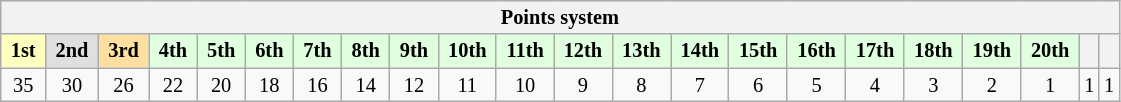<table class="wikitable" style="font-size:85%; text-align:center">
<tr>
<th colspan="22">Points system</th>
</tr>
<tr>
<td style="background:#ffffbf;"> <strong>1st</strong> </td>
<td style="background:#dfdfdf;"> <strong>2nd</strong> </td>
<td style="background:#ffdf9f;"> <strong>3rd</strong> </td>
<td style="background:#dfffdf;"> <strong>4th</strong> </td>
<td style="background:#dfffdf;"> <strong>5th</strong> </td>
<td style="background:#dfffdf;"> <strong>6th</strong> </td>
<td style="background:#dfffdf;"> <strong>7th</strong> </td>
<td style="background:#dfffdf;"> <strong>8th</strong> </td>
<td style="background:#dfffdf;"> <strong>9th</strong> </td>
<td style="background:#dfffdf;"> <strong>10th</strong> </td>
<td style="background:#dfffdf;"> <strong>11th</strong> </td>
<td style="background:#dfffdf;"> <strong>12th</strong> </td>
<td style="background:#dfffdf;"> <strong>13th</strong> </td>
<td style="background:#dfffdf;"> <strong>14th</strong> </td>
<td style="background:#dfffdf;"> <strong>15th</strong> </td>
<td style="background:#dfffdf;"> <strong>16th</strong> </td>
<td style="background:#dfffdf;"> <strong>17th</strong> </td>
<td style="background:#dfffdf;"> <strong>18th</strong> </td>
<td style="background:#dfffdf;"> <strong>19th</strong> </td>
<td style="background:#dfffdf;"> <strong>20th</strong> </td>
<th></th>
<th></th>
</tr>
<tr>
<td>35</td>
<td>30</td>
<td>26</td>
<td>22</td>
<td>20</td>
<td>18</td>
<td>16</td>
<td>14</td>
<td>12</td>
<td>11</td>
<td>10</td>
<td>9</td>
<td>8</td>
<td>7</td>
<td>6</td>
<td>5</td>
<td>4</td>
<td>3</td>
<td>2</td>
<td>1</td>
<td>1</td>
<td>1</td>
</tr>
</table>
